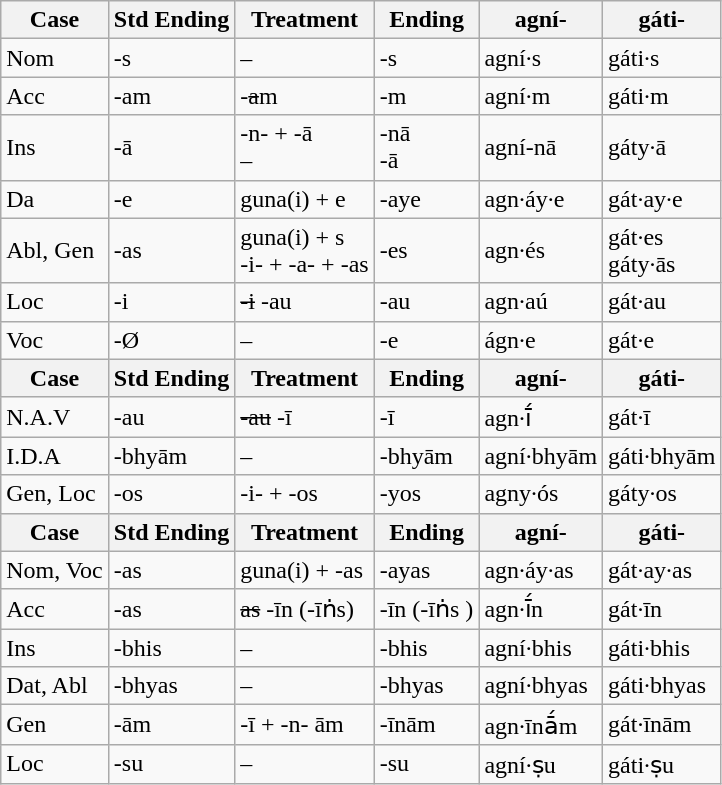<table class="wikitable">
<tr>
<th>Case</th>
<th>Std Ending</th>
<th>Treatment</th>
<th>Ending</th>
<th>agní-</th>
<th>gáti-</th>
</tr>
<tr>
<td>Nom</td>
<td>-s</td>
<td>–</td>
<td>-s</td>
<td>agní·s</td>
<td>gáti·s</td>
</tr>
<tr>
<td>Acc</td>
<td>-am</td>
<td>-<s>a</s>m</td>
<td>-m</td>
<td>agní·m</td>
<td>gáti·m</td>
</tr>
<tr>
<td>Ins</td>
<td>-ā</td>
<td>-n- + -ā <br> –</td>
<td>-nā <br> -ā</td>
<td>agní-nā</td>
<td>gáty·ā</td>
</tr>
<tr>
<td>Da</td>
<td>-e</td>
<td>guna(i) + e</td>
<td>-aye</td>
<td>agn·áy·e</td>
<td>gát·ay·e</td>
</tr>
<tr>
<td>Abl, Gen</td>
<td>-as</td>
<td>guna(i) + s <br> -i- + -a- + -as</td>
<td>-es </td>
<td>agn·és</td>
<td>gát·es <br> gáty·ās</td>
</tr>
<tr>
<td>Loc</td>
<td>-i</td>
<td><s>-i</s> -au</td>
<td>-au</td>
<td>agn·aú</td>
<td>gát·au</td>
</tr>
<tr>
<td>Voc</td>
<td>-Ø</td>
<td>–</td>
<td>-e</td>
<td>ágn·e</td>
<td>gát·e</td>
</tr>
<tr>
<th>Case</th>
<th>Std Ending</th>
<th>Treatment</th>
<th>Ending</th>
<th>agní-</th>
<th>gáti-</th>
</tr>
<tr>
<td>N.A.V</td>
<td>-au</td>
<td><s>-au</s> -ī</td>
<td>-ī</td>
<td>agn·ī́</td>
<td>gát·ī</td>
</tr>
<tr>
<td>I.D.A</td>
<td>-bhyām</td>
<td>–</td>
<td>-bhyām</td>
<td>agní·bhyām</td>
<td>gáti·bhyām</td>
</tr>
<tr>
<td>Gen, Loc</td>
<td>-os</td>
<td>-i- + -os</td>
<td>-yos</td>
<td>agny·ós</td>
<td>gáty·os</td>
</tr>
<tr>
<th>Case</th>
<th>Std Ending</th>
<th>Treatment</th>
<th>Ending</th>
<th>agní-</th>
<th>gáti-</th>
</tr>
<tr>
<td>Nom, Voc</td>
<td>-as</td>
<td>guna(i) + -as</td>
<td>-ayas</td>
<td>agn·áy·as</td>
<td>gát·ay·as</td>
</tr>
<tr>
<td>Acc</td>
<td>-as</td>
<td><s>as</s> -īn (-īṅs)</td>
<td>-īn (-īṅs )</td>
<td>agn·ī́n</td>
<td>gát·īn</td>
</tr>
<tr>
<td>Ins</td>
<td>-bhis</td>
<td>–</td>
<td>-bhis</td>
<td>agní·bhis</td>
<td>gáti·bhis</td>
</tr>
<tr>
<td>Dat, Abl</td>
<td>-bhyas</td>
<td>–</td>
<td>-bhyas</td>
<td>agní·bhyas</td>
<td>gáti·bhyas</td>
</tr>
<tr>
<td>Gen</td>
<td>-ām</td>
<td>-ī + -n- ām</td>
<td>-īnām</td>
<td>agn·īnā́m</td>
<td>gát·īnām</td>
</tr>
<tr>
<td>Loc</td>
<td>-su</td>
<td>–</td>
<td>-su</td>
<td>agní·ṣu</td>
<td>gáti·ṣu</td>
</tr>
</table>
